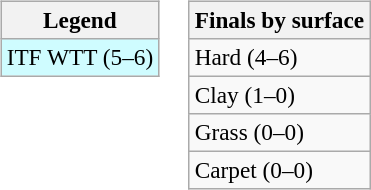<table>
<tr valign=top>
<td><br><table class=wikitable style=font-size:97%>
<tr>
<th>Legend</th>
</tr>
<tr style="background:#cffcff;">
<td>ITF WTT (5–6)</td>
</tr>
</table>
</td>
<td><br><table class=wikitable style=font-size:97%>
<tr>
<th>Finals by surface</th>
</tr>
<tr>
<td>Hard (4–6)</td>
</tr>
<tr>
<td>Clay (1–0)</td>
</tr>
<tr>
<td>Grass (0–0)</td>
</tr>
<tr>
<td>Carpet (0–0)</td>
</tr>
</table>
</td>
</tr>
</table>
